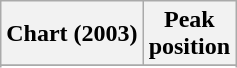<table class="wikitable sortable plainrowheaders" style="text-align:center">
<tr>
<th scope="col">Chart (2003)</th>
<th scope="col">Peak<br>position</th>
</tr>
<tr>
</tr>
<tr>
</tr>
<tr>
</tr>
<tr>
</tr>
<tr>
</tr>
<tr>
</tr>
</table>
